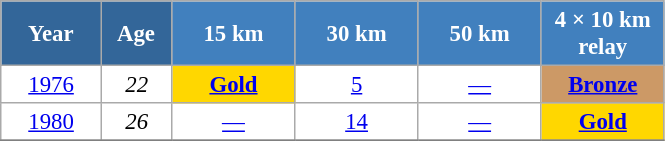<table class="wikitable" style="font-size:95%; text-align:center; border:grey solid 1px; border-collapse:collapse; background:#ffffff;">
<tr>
<th style="background-color:#369; color:white; width:60px;"> Year </th>
<th style="background-color:#369; color:white; width:40px;"> Age </th>
<th style="background-color:#4180be; color:white; width:75px;"> 15 km </th>
<th style="background-color:#4180be; color:white; width:75px;"> 30 km </th>
<th style="background-color:#4180be; color:white; width:75px;"> 50 km </th>
<th style="background-color:#4180be; color:white; width:75px;"> 4 × 10 km <br> relay </th>
</tr>
<tr>
<td><a href='#'>1976</a></td>
<td><em>22</em></td>
<td style="background:gold;"><a href='#'><strong>Gold</strong></a></td>
<td><a href='#'>5</a></td>
<td><a href='#'>—</a></td>
<td bgcolor="cc9966"><a href='#'><strong>Bronze</strong></a></td>
</tr>
<tr>
<td><a href='#'>1980</a></td>
<td><em>26</em></td>
<td><a href='#'>—</a></td>
<td><a href='#'>14</a></td>
<td><a href='#'>—</a></td>
<td style="background:gold;"><a href='#'><strong>Gold</strong></a></td>
</tr>
<tr>
</tr>
</table>
